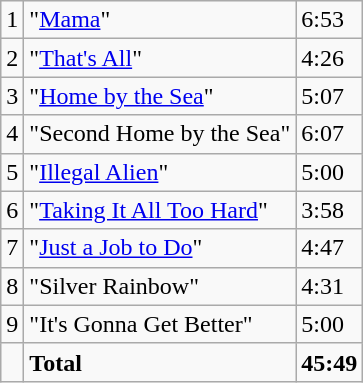<table class="wikitable">
<tr>
<td>1</td>
<td>"<a href='#'>Mama</a>"</td>
<td>6:53</td>
</tr>
<tr>
<td>2</td>
<td>"<a href='#'>That's All</a>"</td>
<td>4:26</td>
</tr>
<tr>
<td>3</td>
<td>"<a href='#'>Home by the Sea</a>"</td>
<td>5:07</td>
</tr>
<tr>
<td>4</td>
<td>"Second Home by the Sea"</td>
<td>6:07</td>
</tr>
<tr>
<td>5</td>
<td>"<a href='#'>Illegal Alien</a>"</td>
<td>5:00</td>
</tr>
<tr>
<td>6</td>
<td>"<a href='#'>Taking It All Too Hard</a>"</td>
<td>3:58</td>
</tr>
<tr>
<td>7</td>
<td>"<a href='#'>Just a Job to Do</a>"</td>
<td>4:47</td>
</tr>
<tr>
<td>8</td>
<td>"Silver Rainbow"</td>
<td>4:31</td>
</tr>
<tr>
<td>9</td>
<td>"It's Gonna Get Better"</td>
<td>5:00</td>
</tr>
<tr>
<td></td>
<td><strong>Total</strong></td>
<td><strong>45:49</strong></td>
</tr>
</table>
